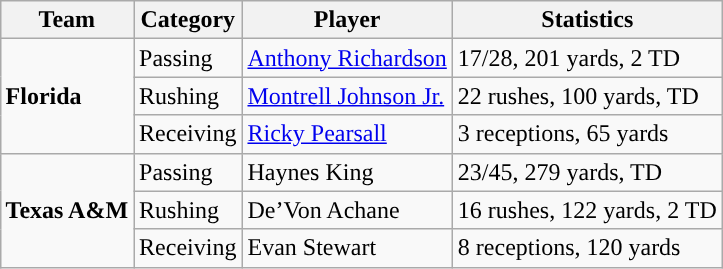<table class="wikitable" style="float: right;">
<tr>
<th>Team</th>
<th>Category</th>
<th>Player</th>
<th>Statistics</th>
</tr>
<tr>
<td rowspan=3><strong>Florida</strong></td>
<td>Passing</td>
<td><a href='#'>Anthony Richardson</a></td>
<td>17/28, 201 yards, 2 TD</td>
</tr>
<tr>
<td>Rushing</td>
<td><a href='#'>Montrell Johnson Jr.</a></td>
<td>22 rushes, 100 yards, TD</td>
</tr>
<tr>
<td>Receiving</td>
<td><a href='#'>Ricky Pearsall</a></td>
<td>3 receptions, 65 yards</td>
</tr>
<tr>
<td rowspan=3><strong>Texas A&M</strong></td>
<td>Passing</td>
<td>Haynes King</td>
<td>23/45, 279 yards, TD</td>
</tr>
<tr>
<td>Rushing</td>
<td>De’Von Achane</td>
<td>16 rushes, 122 yards, 2 TD</td>
</tr>
<tr>
<td>Receiving</td>
<td>Evan Stewart</td>
<td>8 receptions, 120 yards</td>
</tr>
</table>
